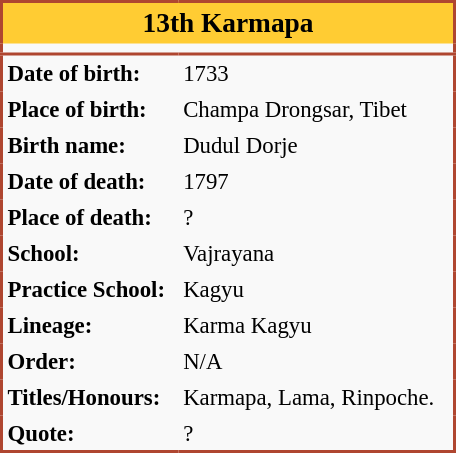<table class="infobox" style="width: 20em; font-size: 95%; text-align: left; border-collapse: collapse; border-top: 2px solid #af4630; border-right: 2px solid #af4630; border-left: 2px solid #af4630; border-bottom: 2px solid #af4630;" cellpadding="3">
<tr style="background-color: #FFCC33;">
<th colspan="2" style="text-align: center; font-size: larger;">13th Karmapa</th>
</tr>
<tr>
<td colspan="2" style="text-align: center; border-bottom: 2px solid #af4630;"></td>
</tr>
<tr>
<th>Date of birth:</th>
<td>1733</td>
</tr>
<tr>
<th>Place of birth:</th>
<td>Champa Drongsar, Tibet</td>
</tr>
<tr>
<th>Birth name:</th>
<td>Dudul Dorje</td>
</tr>
<tr>
<th>Date of death:</th>
<td>1797</td>
</tr>
<tr>
<th>Place of death:</th>
<td>?</td>
</tr>
<tr>
<th>School:</th>
<td>Vajrayana</td>
</tr>
<tr>
<th>Practice School:</th>
<td>Kagyu</td>
</tr>
<tr>
<th>Lineage:</th>
<td>Karma Kagyu</td>
</tr>
<tr>
<th>Order:</th>
<td>N/A</td>
</tr>
<tr>
<th>Titles/Honours:</th>
<td>Karmapa, Lama, Rinpoche.</td>
</tr>
<tr>
<th>Quote:</th>
<td>?</td>
</tr>
<tr>
</tr>
</table>
